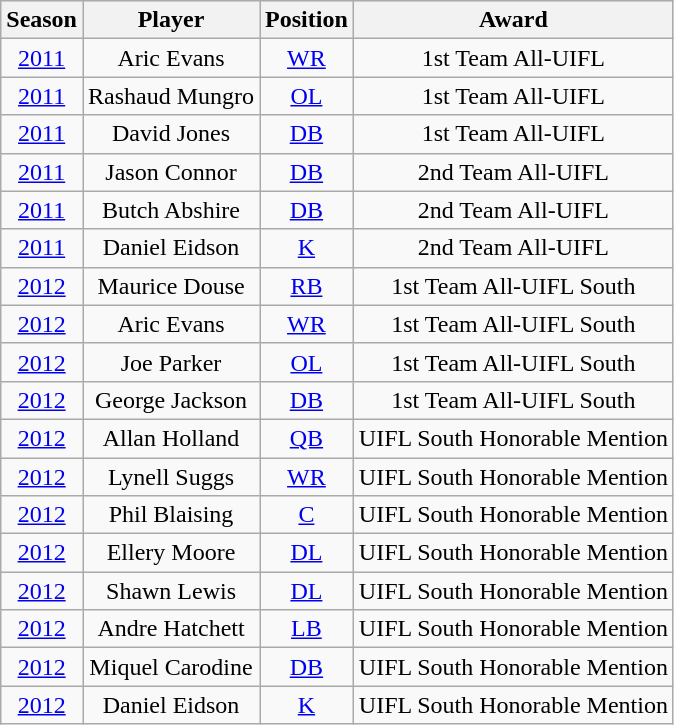<table class="wikitable" style="text-align:center">
<tr bgcolor="#efefef">
<th>Season</th>
<th>Player</th>
<th>Position</th>
<th>Award</th>
</tr>
<tr>
<td><a href='#'>2011</a></td>
<td>Aric Evans</td>
<td><a href='#'>WR</a></td>
<td>1st Team All-UIFL</td>
</tr>
<tr>
<td><a href='#'>2011</a></td>
<td>Rashaud Mungro</td>
<td><a href='#'>OL</a></td>
<td>1st Team All-UIFL</td>
</tr>
<tr>
<td><a href='#'>2011</a></td>
<td>David Jones</td>
<td><a href='#'>DB</a></td>
<td>1st Team All-UIFL</td>
</tr>
<tr>
<td><a href='#'>2011</a></td>
<td>Jason Connor</td>
<td><a href='#'>DB</a></td>
<td>2nd Team All-UIFL</td>
</tr>
<tr>
<td><a href='#'>2011</a></td>
<td>Butch Abshire</td>
<td><a href='#'>DB</a></td>
<td>2nd Team All-UIFL</td>
</tr>
<tr>
<td><a href='#'>2011</a></td>
<td>Daniel Eidson</td>
<td><a href='#'>K</a></td>
<td>2nd Team All-UIFL</td>
</tr>
<tr>
<td><a href='#'>2012</a></td>
<td>Maurice Douse</td>
<td><a href='#'>RB</a></td>
<td>1st Team All-UIFL South</td>
</tr>
<tr>
<td><a href='#'>2012</a></td>
<td>Aric Evans</td>
<td><a href='#'>WR</a></td>
<td>1st Team All-UIFL South</td>
</tr>
<tr>
<td><a href='#'>2012</a></td>
<td>Joe Parker</td>
<td><a href='#'>OL</a></td>
<td>1st Team All-UIFL South</td>
</tr>
<tr>
<td><a href='#'>2012</a></td>
<td>George Jackson</td>
<td><a href='#'>DB</a></td>
<td>1st Team All-UIFL South</td>
</tr>
<tr>
<td><a href='#'>2012</a></td>
<td>Allan Holland</td>
<td><a href='#'>QB</a></td>
<td>UIFL South Honorable Mention</td>
</tr>
<tr>
<td><a href='#'>2012</a></td>
<td>Lynell Suggs</td>
<td><a href='#'>WR</a></td>
<td>UIFL South Honorable Mention</td>
</tr>
<tr>
<td><a href='#'>2012</a></td>
<td>Phil Blaising</td>
<td><a href='#'>C</a></td>
<td>UIFL South Honorable Mention</td>
</tr>
<tr>
<td><a href='#'>2012</a></td>
<td>Ellery Moore</td>
<td><a href='#'>DL</a></td>
<td>UIFL South Honorable Mention</td>
</tr>
<tr>
<td><a href='#'>2012</a></td>
<td>Shawn Lewis</td>
<td><a href='#'>DL</a></td>
<td>UIFL South Honorable Mention</td>
</tr>
<tr>
<td><a href='#'>2012</a></td>
<td>Andre Hatchett</td>
<td><a href='#'>LB</a></td>
<td>UIFL South Honorable Mention</td>
</tr>
<tr>
<td><a href='#'>2012</a></td>
<td>Miquel Carodine</td>
<td><a href='#'>DB</a></td>
<td>UIFL South Honorable Mention</td>
</tr>
<tr>
<td><a href='#'>2012</a></td>
<td>Daniel Eidson</td>
<td><a href='#'>K</a></td>
<td>UIFL South Honorable Mention</td>
</tr>
</table>
